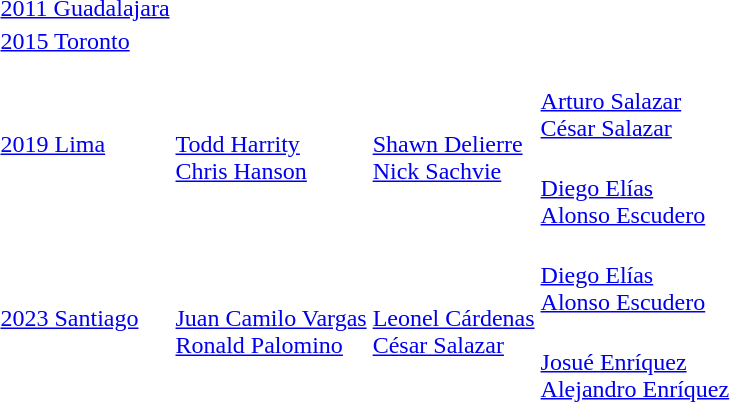<table>
<tr>
<td rowspan=2><a href='#'>2011 Guadalajara</a><br></td>
<td rowspan=2></td>
<td rowspan=2></td>
<td></td>
</tr>
<tr>
<td></td>
</tr>
<tr>
<td rowspan=2><a href='#'>2015 Toronto</a><br></td>
<td rowspan=2></td>
<td rowspan=2></td>
<td></td>
</tr>
<tr>
<td></td>
</tr>
<tr>
<td rowspan=2><a href='#'>2019 Lima</a><br></td>
<td rowspan=2><br><a href='#'>Todd Harrity</a><br><a href='#'>Chris Hanson</a></td>
<td rowspan=2><br><a href='#'>Shawn Delierre</a><br><a href='#'>Nick Sachvie</a></td>
<td><br><a href='#'>Arturo Salazar</a><br><a href='#'>César Salazar</a></td>
</tr>
<tr>
<td><br><a href='#'>Diego Elías</a><br><a href='#'>Alonso Escudero</a></td>
</tr>
<tr>
<td rowspan=2><a href='#'>2023 Santiago</a><br></td>
<td rowspan=2><br><a href='#'>Juan Camilo Vargas</a><br><a href='#'>Ronald Palomino</a></td>
<td rowspan=2><br><a href='#'>Leonel Cárdenas</a><br><a href='#'>César Salazar</a></td>
<td><br><a href='#'>Diego Elías</a><br><a href='#'>Alonso Escudero</a></td>
</tr>
<tr>
<td><br><a href='#'>Josué Enríquez</a><br><a href='#'>Alejandro Enríquez</a></td>
</tr>
</table>
